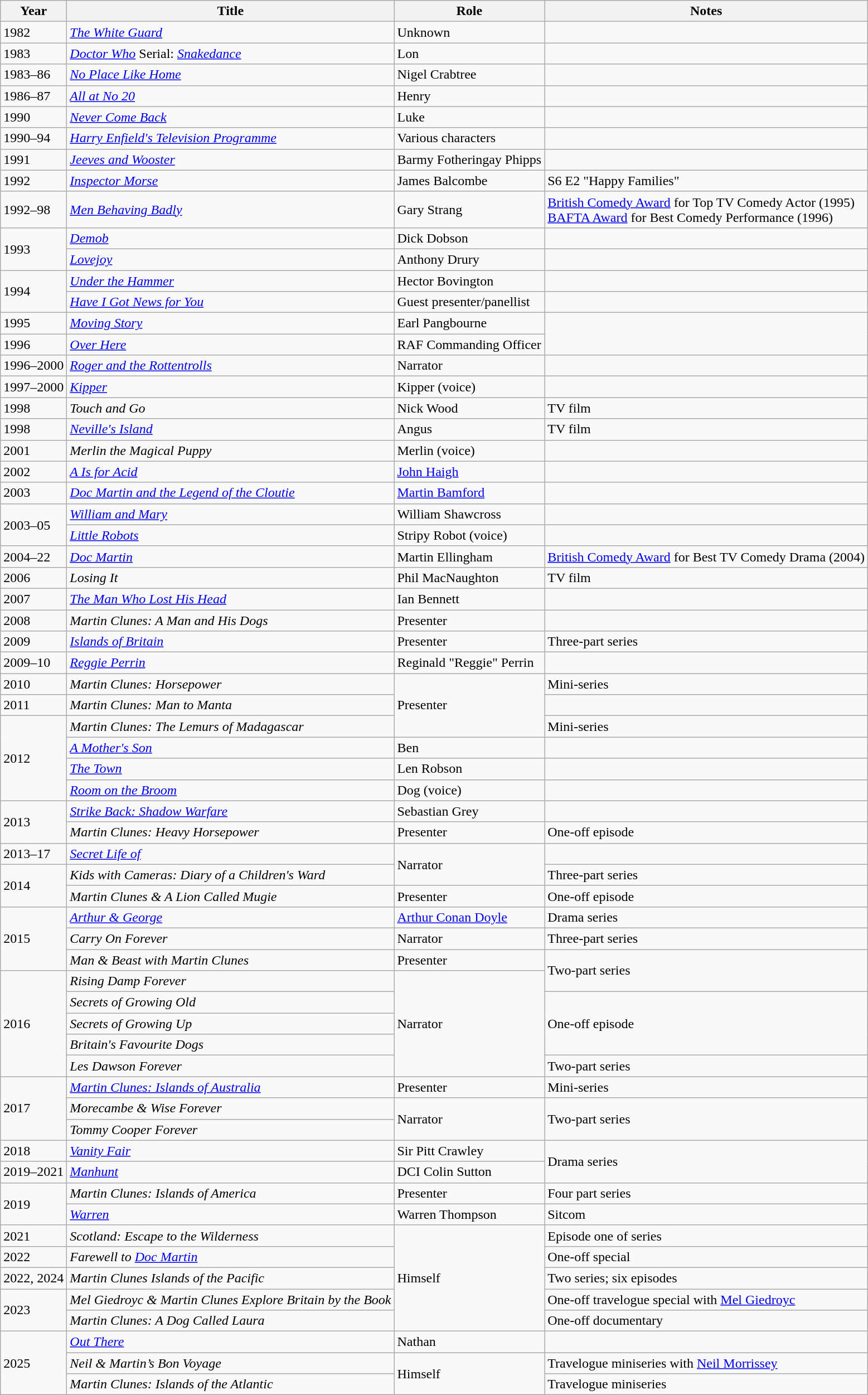<table class="wikitable">
<tr>
<th>Year</th>
<th>Title</th>
<th>Role</th>
<th>Notes</th>
</tr>
<tr>
<td>1982</td>
<td><em><a href='#'>The White Guard</a></em></td>
<td>Unknown</td>
<td></td>
</tr>
<tr>
<td>1983</td>
<td><em><a href='#'>Doctor Who</a></em> Serial: <em><a href='#'>Snakedance</a></em></td>
<td>Lon</td>
<td></td>
</tr>
<tr>
<td>1983–86</td>
<td><em><a href='#'>No Place Like Home</a></em></td>
<td>Nigel Crabtree</td>
<td></td>
</tr>
<tr>
<td>1986–87</td>
<td><em><a href='#'>All at No 20</a></em></td>
<td>Henry</td>
<td></td>
</tr>
<tr>
<td>1990</td>
<td><em><a href='#'>Never Come Back</a></em></td>
<td>Luke</td>
<td></td>
</tr>
<tr>
<td>1990–94</td>
<td><em><a href='#'>Harry Enfield's Television Programme</a></em></td>
<td>Various characters</td>
<td></td>
</tr>
<tr>
<td>1991</td>
<td><em><a href='#'>Jeeves and Wooster</a></em></td>
<td>Barmy Fotheringay Phipps</td>
<td></td>
</tr>
<tr>
<td>1992</td>
<td><em><a href='#'>Inspector Morse</a></em></td>
<td>James Balcombe</td>
<td>S6 E2 "Happy Families"</td>
</tr>
<tr>
<td>1992–98</td>
<td><em><a href='#'>Men Behaving Badly</a></em></td>
<td>Gary Strang</td>
<td><a href='#'>British Comedy Award</a> for Top TV Comedy Actor (1995)<br><a href='#'>BAFTA Award</a> for Best Comedy Performance (1996)</td>
</tr>
<tr>
<td rowspan="2">1993</td>
<td><em><a href='#'>Demob</a></em></td>
<td>Dick Dobson</td>
<td></td>
</tr>
<tr>
<td><em><a href='#'>Lovejoy</a></em></td>
<td>Anthony Drury</td>
<td></td>
</tr>
<tr>
<td rowspan="2">1994</td>
<td><em><a href='#'>Under the Hammer</a></em></td>
<td>Hector Bovington</td>
<td></td>
</tr>
<tr>
<td><em><a href='#'>Have I Got News for You</a></em></td>
<td>Guest presenter/panellist</td>
<td></td>
</tr>
<tr>
<td>1995</td>
<td><em><a href='#'>Moving Story</a></em></td>
<td>Earl Pangbourne</td>
</tr>
<tr>
<td>1996</td>
<td><em><a href='#'>Over Here</a></em></td>
<td>RAF Commanding Officer</td>
</tr>
<tr>
<td>1996–2000</td>
<td><em><a href='#'>Roger and the Rottentrolls</a></em></td>
<td>Narrator</td>
<td></td>
</tr>
<tr>
<td>1997–2000</td>
<td><em><a href='#'>Kipper</a></em></td>
<td>Kipper (voice)</td>
<td></td>
</tr>
<tr>
<td>1998</td>
<td><em>Touch and Go</em></td>
<td>Nick Wood</td>
<td>TV film</td>
</tr>
<tr>
<td>1998</td>
<td><em><a href='#'>Neville's Island</a></em></td>
<td>Angus</td>
<td>TV film</td>
</tr>
<tr>
<td>2001</td>
<td><em>Merlin the Magical Puppy</em></td>
<td>Merlin (voice)</td>
<td></td>
</tr>
<tr>
<td>2002</td>
<td><em><a href='#'>A Is for Acid</a></em></td>
<td><a href='#'>John Haigh</a></td>
<td></td>
</tr>
<tr>
<td>2003</td>
<td><em><a href='#'>Doc Martin and the Legend of the Cloutie</a></em></td>
<td><a href='#'>Martin Bamford</a></td>
<td></td>
</tr>
<tr>
<td rowspan="2">2003–05</td>
<td><em><a href='#'>William and Mary</a></em></td>
<td>William Shawcross</td>
<td></td>
</tr>
<tr>
<td><em><a href='#'>Little Robots</a></em></td>
<td>Stripy Robot (voice)</td>
<td></td>
</tr>
<tr>
<td>2004–22</td>
<td><em><a href='#'>Doc Martin</a></em></td>
<td>Martin Ellingham</td>
<td><a href='#'>British Comedy Award</a> for Best TV Comedy Drama (2004)</td>
</tr>
<tr>
<td>2006</td>
<td><em>Losing It</em></td>
<td>Phil MacNaughton</td>
<td>TV film</td>
</tr>
<tr>
<td>2007</td>
<td><em><a href='#'>The Man Who Lost His Head</a></em></td>
<td>Ian Bennett</td>
<td></td>
</tr>
<tr>
<td>2008</td>
<td><em>Martin Clunes: A Man and His Dogs</em></td>
<td>Presenter</td>
<td></td>
</tr>
<tr>
<td>2009</td>
<td><em><a href='#'>Islands of Britain</a></em></td>
<td>Presenter</td>
<td>Three-part series</td>
</tr>
<tr>
<td>2009–10</td>
<td><em><a href='#'>Reggie Perrin</a></em></td>
<td>Reginald "Reggie" Perrin</td>
<td></td>
</tr>
<tr>
<td>2010</td>
<td><em>Martin Clunes: Horsepower</em></td>
<td rowspan=3>Presenter</td>
<td>Mini-series</td>
</tr>
<tr>
<td>2011</td>
<td><em>Martin Clunes: Man to Manta</em></td>
<td></td>
</tr>
<tr>
<td rowspan="4">2012</td>
<td><em>Martin Clunes: The Lemurs of Madagascar</em></td>
<td>Mini-series</td>
</tr>
<tr>
<td><em><a href='#'>A Mother's Son</a></em></td>
<td>Ben</td>
<td></td>
</tr>
<tr>
<td><em><a href='#'>The Town</a></em></td>
<td>Len Robson</td>
<td></td>
</tr>
<tr>
<td><em><a href='#'>Room on the Broom</a></em></td>
<td>Dog (voice)</td>
<td></td>
</tr>
<tr>
<td rowspan=2>2013</td>
<td><em><a href='#'>Strike Back: Shadow Warfare</a></em></td>
<td>Sebastian Grey</td>
<td></td>
</tr>
<tr>
<td><em>Martin Clunes: Heavy Horsepower</em></td>
<td>Presenter</td>
<td>One-off episode</td>
</tr>
<tr>
<td>2013–17</td>
<td><em><a href='#'>Secret Life of</a></em></td>
<td rowspan="2">Narrator</td>
<td></td>
</tr>
<tr>
<td rowspan="2">2014</td>
<td><em>Kids with Cameras: Diary of a Children's Ward</em></td>
<td>Three-part series</td>
</tr>
<tr>
<td><em>Martin Clunes & A Lion Called Mugie</em></td>
<td>Presenter</td>
<td>One-off episode</td>
</tr>
<tr>
<td rowspan=3>2015</td>
<td><em><a href='#'>Arthur & George</a></em></td>
<td><a href='#'>Arthur Conan Doyle</a></td>
<td>Drama series</td>
</tr>
<tr>
<td><em>Carry On Forever</em></td>
<td>Narrator</td>
<td>Three-part series</td>
</tr>
<tr>
<td><em>Man & Beast with Martin Clunes</em></td>
<td>Presenter</td>
<td rowspan=2>Two-part series</td>
</tr>
<tr>
<td rowspan=5>2016</td>
<td><em>Rising Damp Forever</em></td>
<td rowspan=5>Narrator</td>
</tr>
<tr>
<td><em>Secrets of Growing Old</em></td>
<td rowspan=3>One-off episode</td>
</tr>
<tr>
<td><em>Secrets of Growing Up</em></td>
</tr>
<tr>
<td><em>Britain's Favourite Dogs</em></td>
</tr>
<tr>
<td><em>Les Dawson Forever</em></td>
<td>Two-part series</td>
</tr>
<tr>
<td rowspan=3>2017</td>
<td><em><a href='#'>Martin Clunes: Islands of Australia</a></em></td>
<td>Presenter</td>
<td>Mini-series</td>
</tr>
<tr>
<td><em>Morecambe & Wise Forever</em></td>
<td rowspan=2>Narrator</td>
<td rowspan=2>Two-part series</td>
</tr>
<tr>
<td><em>Tommy Cooper Forever</em></td>
</tr>
<tr>
<td>2018</td>
<td><em><a href='#'>Vanity Fair</a></em></td>
<td>Sir Pitt Crawley</td>
<td rowspan=2>Drama series</td>
</tr>
<tr>
<td>2019–2021</td>
<td><em><a href='#'>Manhunt</a></em></td>
<td>DCI Colin Sutton</td>
</tr>
<tr>
<td rowspan=2>2019</td>
<td><em>Martin Clunes: Islands of America </em></td>
<td>Presenter</td>
<td>Four part series</td>
</tr>
<tr>
<td><em><a href='#'>Warren</a></em></td>
<td>Warren Thompson</td>
<td>Sitcom</td>
</tr>
<tr>
<td>2021</td>
<td><em>Scotland: Escape to the Wilderness</em></td>
<td rowspan="5">Himself</td>
<td>Episode one of series</td>
</tr>
<tr>
<td>2022</td>
<td><em>Farewell to <a href='#'>Doc Martin</a></em></td>
<td>One-off special</td>
</tr>
<tr>
<td>2022, 2024</td>
<td><em>Martin Clunes Islands of the Pacific</em></td>
<td>Two series; six episodes</td>
</tr>
<tr>
<td rowspan=2>2023</td>
<td><em>Mel Giedroyc & Martin Clunes Explore Britain by the Book</em></td>
<td>One-off travelogue special with <a href='#'>Mel Giedroyc</a></td>
</tr>
<tr>
<td><em>Martin Clunes: A Dog Called Laura</em></td>
<td>One-off documentary</td>
</tr>
<tr>
<td rowspan=3>2025</td>
<td><em><a href='#'>Out There</a></em></td>
<td>Nathan</td>
<td></td>
</tr>
<tr>
<td><em>Neil & Martin’s Bon Voyage</em></td>
<td rowspan=2>Himself</td>
<td>Travelogue miniseries with <a href='#'>Neil Morrissey</a></td>
</tr>
<tr>
<td><em>Martin Clunes: Islands of the Atlantic</em></td>
<td>Travelogue miniseries</td>
</tr>
</table>
